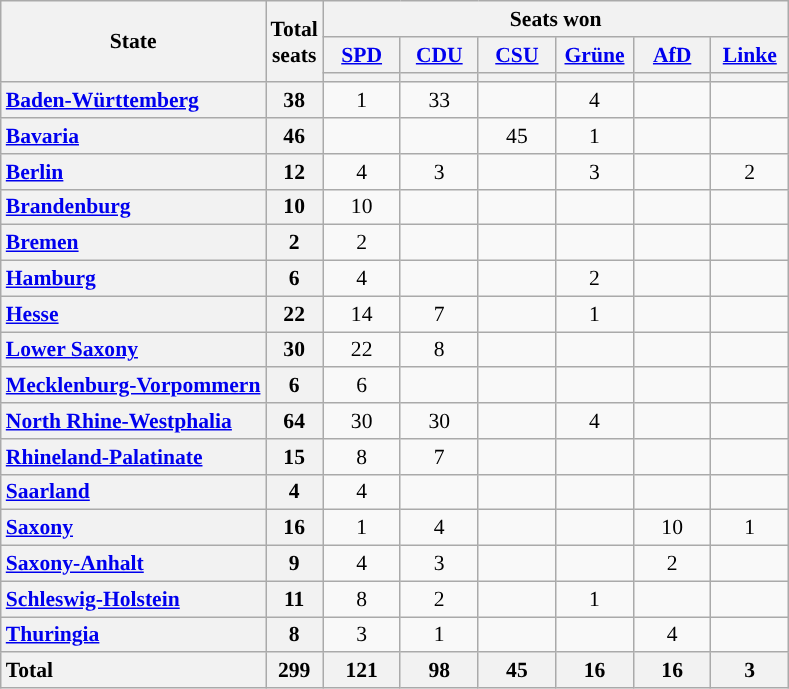<table class="wikitable" style="text-align:center; font-size: 0.9em;">
<tr>
<th rowspan="3">State</th>
<th rowspan="3">Total<br>seats</th>
<th colspan="6">Seats won</th>
</tr>
<tr>
<th class="unsortable" style="width:45px;"><a href='#'>SPD</a></th>
<th class="unsortable" style="width:45px;"><a href='#'>CDU</a></th>
<th class="unsortable" style="width:45px;"><a href='#'>CSU</a></th>
<th class="unsortable" style="width:45px;"><a href='#'>Grüne</a></th>
<th class="unsortable" style="width:45px;"><a href='#'>AfD</a></th>
<th class="unsortable" style="width:45px;"><a href='#'>Linke</a></th>
</tr>
<tr>
<th style="background:"></th>
<th style="background:"></th>
<th style="background:"></th>
<th style="background:"></th>
<th style="background:"></th>
<th style="background:"></th>
</tr>
<tr>
<th style="text-align: left;"><a href='#'>Baden-Württemberg</a></th>
<th>38</th>
<td>1</td>
<td>33</td>
<td></td>
<td>4</td>
<td></td>
<td></td>
</tr>
<tr>
<th style="text-align: left;"><a href='#'>Bavaria</a></th>
<th>46</th>
<td></td>
<td></td>
<td>45</td>
<td>1</td>
<td></td>
<td></td>
</tr>
<tr>
<th style="text-align: left;"><a href='#'>Berlin</a></th>
<th>12</th>
<td>4</td>
<td>3</td>
<td></td>
<td>3</td>
<td></td>
<td>2</td>
</tr>
<tr>
<th style="text-align: left;"><a href='#'>Brandenburg</a></th>
<th>10</th>
<td>10</td>
<td></td>
<td></td>
<td></td>
<td></td>
<td></td>
</tr>
<tr>
<th style="text-align: left;"><a href='#'>Bremen</a></th>
<th>2</th>
<td>2</td>
<td></td>
<td></td>
<td></td>
<td></td>
<td></td>
</tr>
<tr>
<th style="text-align: left;"><a href='#'>Hamburg</a></th>
<th>6</th>
<td>4</td>
<td></td>
<td></td>
<td>2</td>
<td></td>
<td></td>
</tr>
<tr>
<th style="text-align: left;"><a href='#'>Hesse</a></th>
<th>22</th>
<td>14</td>
<td>7</td>
<td></td>
<td>1</td>
<td></td>
<td></td>
</tr>
<tr>
<th style="text-align: left;"><a href='#'>Lower Saxony</a></th>
<th>30</th>
<td>22</td>
<td>8</td>
<td></td>
<td></td>
<td></td>
<td></td>
</tr>
<tr>
<th style="text-align: left;"><a href='#'>Mecklenburg-Vorpommern</a></th>
<th>6</th>
<td>6</td>
<td></td>
<td></td>
<td></td>
<td></td>
<td></td>
</tr>
<tr>
<th style="text-align: left;"><a href='#'>North Rhine-Westphalia</a></th>
<th>64</th>
<td>30</td>
<td>30</td>
<td></td>
<td>4</td>
<td></td>
<td></td>
</tr>
<tr>
<th style="text-align: left;"><a href='#'>Rhineland-Palatinate</a></th>
<th>15</th>
<td>8</td>
<td>7</td>
<td></td>
<td></td>
<td></td>
<td></td>
</tr>
<tr>
<th style="text-align: left;"><a href='#'>Saarland</a></th>
<th>4</th>
<td>4</td>
<td></td>
<td></td>
<td></td>
<td></td>
<td></td>
</tr>
<tr>
<th style="text-align: left;"><a href='#'>Saxony</a></th>
<th>16</th>
<td>1</td>
<td>4</td>
<td></td>
<td></td>
<td>10</td>
<td>1</td>
</tr>
<tr>
<th style="text-align: left;"><a href='#'>Saxony-Anhalt</a></th>
<th>9</th>
<td>4</td>
<td>3</td>
<td></td>
<td></td>
<td>2</td>
<td></td>
</tr>
<tr>
<th style="text-align: left;"><a href='#'>Schleswig-Holstein</a></th>
<th>11</th>
<td>8</td>
<td>2</td>
<td></td>
<td>1</td>
<td></td>
<td></td>
</tr>
<tr>
<th style="text-align: left;"><a href='#'>Thuringia</a></th>
<th>8</th>
<td>3</td>
<td>1</td>
<td></td>
<td></td>
<td>4</td>
<td></td>
</tr>
<tr class="sortbottom">
<th style="text-align: left;">Total</th>
<th>299</th>
<th>121</th>
<th>98</th>
<th>45</th>
<th>16</th>
<th>16</th>
<th>3</th>
</tr>
</table>
